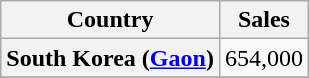<table class="wikitable plainrowheaders">
<tr>
<th>Country</th>
<th>Sales</th>
</tr>
<tr>
<th scope="row">South Korea (<a href='#'>Gaon</a>)</th>
<td>654,000</td>
</tr>
<tr>
</tr>
</table>
